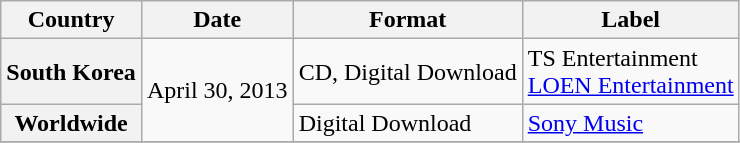<table class="wikitable plainrowheaders">
<tr>
<th scope="col">Country</th>
<th>Date</th>
<th>Format</th>
<th>Label</th>
</tr>
<tr>
<th>South Korea</th>
<td rowspan="2">April 30, 2013</td>
<td>CD, Digital Download</td>
<td>TS Entertainment<br><a href='#'>LOEN Entertainment</a></td>
</tr>
<tr>
<th>Worldwide</th>
<td>Digital Download</td>
<td><a href='#'>Sony Music</a></td>
</tr>
<tr>
</tr>
</table>
